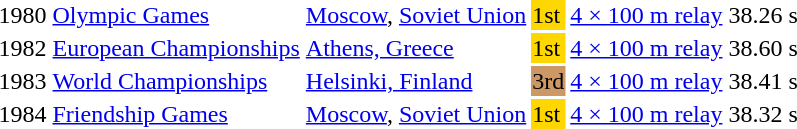<table>
<tr>
<td>1980</td>
<td><a href='#'>Olympic Games</a></td>
<td><a href='#'>Moscow</a>, <a href='#'>Soviet Union</a></td>
<td bgcolor=gold>1st</td>
<td><a href='#'>4 × 100 m relay</a></td>
<td>38.26 s</td>
</tr>
<tr>
<td>1982</td>
<td><a href='#'>European Championships</a></td>
<td><a href='#'>Athens, Greece</a></td>
<td bgcolor=gold>1st</td>
<td><a href='#'>4 × 100 m relay</a></td>
<td>38.60 s</td>
</tr>
<tr>
<td>1983</td>
<td><a href='#'>World Championships</a></td>
<td><a href='#'>Helsinki, Finland</a></td>
<td bgcolor=cc9966>3rd</td>
<td><a href='#'>4 × 100 m relay</a></td>
<td>38.41 s</td>
</tr>
<tr>
<td>1984</td>
<td><a href='#'>Friendship Games</a></td>
<td><a href='#'>Moscow</a>, <a href='#'>Soviet Union</a></td>
<td bgcolor="gold">1st</td>
<td><a href='#'>4 × 100 m relay</a></td>
<td>38.32 s</td>
</tr>
</table>
